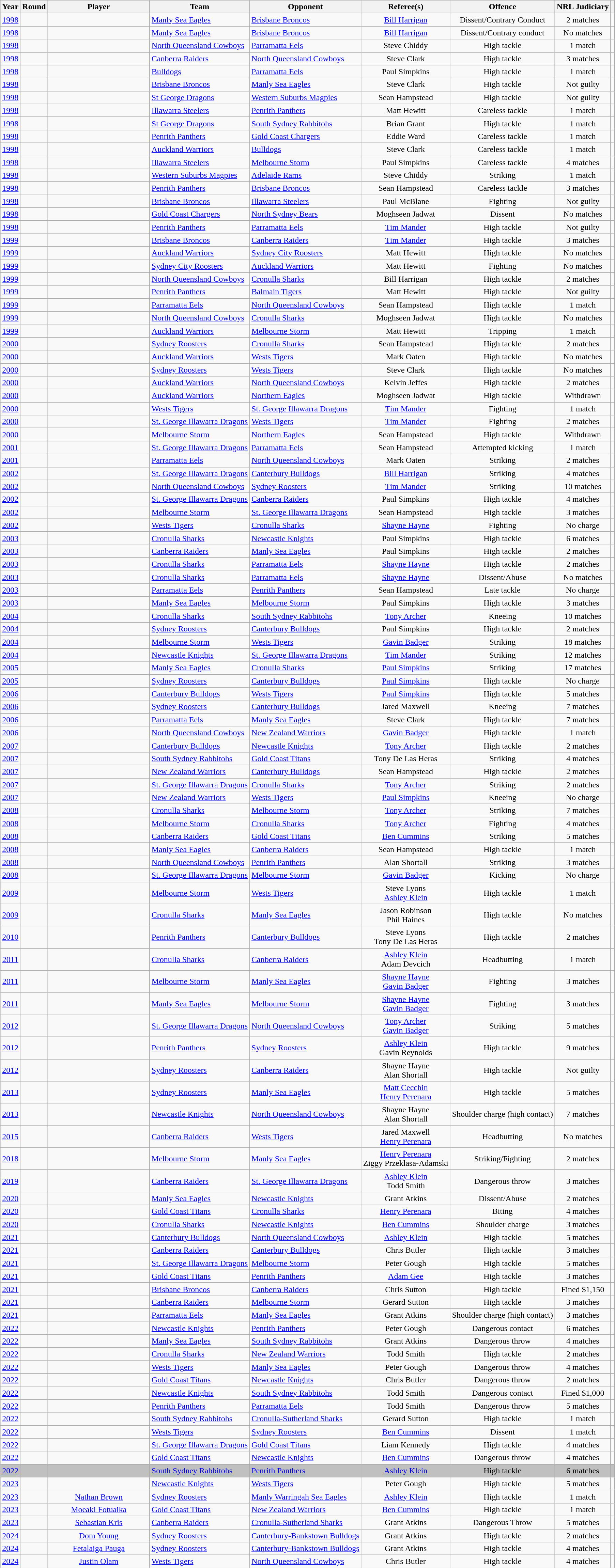<table class="wikitable sortable" style="text-align: center; font-size:100%">
<tr>
<th scope="col">Year</th>
<th scope="col">Round</th>
<th scope="col" style="width:12em">Player</th>
<th scope="col">Team</th>
<th scope="col">Opponent</th>
<th scope="col">Referee(s)</th>
<th scope="col">Offence</th>
<th scope="col">NRL Judiciary</th>
<th scope="col" class="unsortable"></th>
</tr>
<tr>
<td><a href='#'>1998</a></td>
<td></td>
<td></td>
<td style="text-align:left;"><a href='#'>Manly Sea Eagles</a></td>
<td style="text-align:left;"><a href='#'>Brisbane Broncos</a></td>
<td><a href='#'>Bill Harrigan</a></td>
<td>Dissent/Contrary Conduct</td>
<td>2 matches</td>
<td></td>
</tr>
<tr>
<td><a href='#'>1998</a></td>
<td></td>
<td></td>
<td style="text-align:left;"><a href='#'>Manly Sea Eagles</a></td>
<td style="text-align:left;"><a href='#'>Brisbane Broncos</a></td>
<td><a href='#'>Bill Harrigan</a></td>
<td>Dissent/Contrary conduct</td>
<td>No matches</td>
<td></td>
</tr>
<tr>
<td><a href='#'>1998</a></td>
<td></td>
<td></td>
<td style="text-align:left;"><a href='#'>North Queensland Cowboys</a></td>
<td style="text-align:left;"><a href='#'>Parramatta Eels</a></td>
<td>Steve Chiddy</td>
<td>High tackle</td>
<td>1 match</td>
<td></td>
</tr>
<tr>
<td><a href='#'>1998</a></td>
<td></td>
<td></td>
<td style="text-align:left;"><a href='#'>Canberra Raiders</a></td>
<td style="text-align:left;"><a href='#'>North Queensland Cowboys</a></td>
<td>Steve  Clark</td>
<td>High tackle</td>
<td>3 matches</td>
<td></td>
</tr>
<tr>
<td><a href='#'>1998</a></td>
<td></td>
<td></td>
<td style="text-align:left;"><a href='#'>Bulldogs</a></td>
<td style="text-align:left;"><a href='#'>Parramatta Eels</a></td>
<td>Paul Simpkins</td>
<td>High tackle</td>
<td>1 match</td>
<td></td>
</tr>
<tr>
<td><a href='#'>1998</a></td>
<td></td>
<td></td>
<td style="text-align:left;"><a href='#'>Brisbane Broncos</a></td>
<td style="text-align:left;"><a href='#'>Manly Sea Eagles</a></td>
<td>Steve Clark</td>
<td>High tackle</td>
<td>Not guilty</td>
<td></td>
</tr>
<tr>
<td><a href='#'>1998</a></td>
<td></td>
<td></td>
<td style="text-align:left;"><a href='#'>St George Dragons</a></td>
<td style="text-align:left;"><a href='#'>Western Suburbs Magpies</a></td>
<td>Sean Hampstead</td>
<td>High tackle</td>
<td>Not guilty</td>
<td></td>
</tr>
<tr>
<td><a href='#'>1998</a></td>
<td></td>
<td></td>
<td style="text-align:left;"><a href='#'>Illawarra Steelers</a></td>
<td style="text-align:left;"><a href='#'>Penrith Panthers</a></td>
<td>Matt Hewitt</td>
<td>Careless tackle</td>
<td>1 match</td>
<td></td>
</tr>
<tr>
<td><a href='#'>1998</a></td>
<td></td>
<td></td>
<td style="text-align:left;"><a href='#'>St George Dragons</a></td>
<td style="text-align:left;"><a href='#'>South Sydney Rabbitohs</a></td>
<td>Brian Grant</td>
<td>High tackle</td>
<td>1 match</td>
<td></td>
</tr>
<tr>
<td><a href='#'>1998</a></td>
<td></td>
<td></td>
<td style="text-align:left;"><a href='#'>Penrith Panthers</a></td>
<td style="text-align:left;"><a href='#'>Gold Coast Chargers</a></td>
<td>Eddie Ward</td>
<td>Careless tackle</td>
<td>1 match</td>
<td></td>
</tr>
<tr>
<td><a href='#'>1998</a></td>
<td></td>
<td></td>
<td style="text-align:left;"><a href='#'>Auckland Warriors</a></td>
<td style="text-align:left;"><a href='#'>Bulldogs</a></td>
<td>Steve Clark</td>
<td>Careless tackle</td>
<td>1 match</td>
<td></td>
</tr>
<tr>
<td><a href='#'>1998</a></td>
<td></td>
<td></td>
<td style="text-align:left;"><a href='#'>Illawarra Steelers</a></td>
<td style="text-align:left;"><a href='#'>Melbourne Storm</a></td>
<td>Paul Simpkins</td>
<td>Careless tackle</td>
<td>4 matches</td>
<td></td>
</tr>
<tr>
<td><a href='#'>1998</a></td>
<td></td>
<td></td>
<td style="text-align:left;"><a href='#'>Western Suburbs Magpies</a></td>
<td style="text-align:left;"><a href='#'>Adelaide Rams</a></td>
<td>Steve Chiddy</td>
<td>Striking</td>
<td>1 match</td>
<td></td>
</tr>
<tr>
<td><a href='#'>1998</a></td>
<td></td>
<td></td>
<td style="text-align:left;"><a href='#'>Penrith Panthers</a></td>
<td style="text-align:left;"><a href='#'>Brisbane Broncos</a></td>
<td>Sean Hampstead</td>
<td>Careless tackle</td>
<td>3 matches</td>
<td></td>
</tr>
<tr>
<td><a href='#'>1998</a></td>
<td></td>
<td></td>
<td style="text-align:left;"><a href='#'>Brisbane Broncos</a></td>
<td style="text-align:left;"><a href='#'>Illawarra Steelers</a></td>
<td>Paul McBlane</td>
<td>Fighting</td>
<td>Not guilty</td>
<td></td>
</tr>
<tr>
<td><a href='#'>1998</a></td>
<td></td>
<td></td>
<td style="text-align:left;"><a href='#'>Gold Coast Chargers</a></td>
<td style="text-align:left;"><a href='#'>North Sydney Bears</a></td>
<td>Moghseen Jadwat</td>
<td>Dissent</td>
<td>No matches</td>
<td></td>
</tr>
<tr>
<td><a href='#'>1998</a></td>
<td></td>
<td></td>
<td style="text-align:left;"><a href='#'>Penrith Panthers</a></td>
<td style="text-align:left;"><a href='#'>Parramatta Eels</a></td>
<td><a href='#'>Tim Mander</a></td>
<td>High tackle</td>
<td>Not guilty</td>
<td></td>
</tr>
<tr>
<td><a href='#'>1999</a></td>
<td></td>
<td></td>
<td style="text-align:left;"><a href='#'>Brisbane Broncos</a></td>
<td style="text-align:left;"><a href='#'>Canberra Raiders</a></td>
<td><a href='#'>Tim Mander</a></td>
<td>High tackle</td>
<td>3 matches</td>
<td></td>
</tr>
<tr>
<td><a href='#'>1999</a></td>
<td></td>
<td></td>
<td style="text-align:left;"><a href='#'>Auckland Warriors</a></td>
<td style="text-align:left;"><a href='#'>Sydney City Roosters</a></td>
<td>Matt Hewitt</td>
<td>High tackle</td>
<td>No matches</td>
<td></td>
</tr>
<tr>
<td><a href='#'>1999</a></td>
<td></td>
<td></td>
<td style="text-align:left;"><a href='#'>Sydney City Roosters</a></td>
<td style="text-align:left;"><a href='#'>Auckland Warriors</a></td>
<td>Matt Hewitt</td>
<td>Fighting</td>
<td>No matches</td>
<td></td>
</tr>
<tr>
<td><a href='#'>1999</a></td>
<td></td>
<td></td>
<td style="text-align:left;"><a href='#'>North Queensland Cowboys</a></td>
<td style="text-align:left;"><a href='#'>Cronulla Sharks</a></td>
<td>Bill Harrigan</td>
<td>High tackle</td>
<td>2 matches</td>
<td></td>
</tr>
<tr>
<td><a href='#'>1999</a></td>
<td></td>
<td></td>
<td style="text-align:left;"><a href='#'>Penrith Panthers</a></td>
<td style="text-align:left;"><a href='#'>Balmain Tigers</a></td>
<td>Matt Hewitt</td>
<td>High tackle</td>
<td>Not guilty</td>
<td></td>
</tr>
<tr>
<td><a href='#'>1999</a></td>
<td></td>
<td></td>
<td style="text-align:left;"><a href='#'>Parramatta Eels</a></td>
<td style="text-align:left;"><a href='#'>North Queensland Cowboys</a></td>
<td>Sean Hampstead</td>
<td>High tackle</td>
<td>1 match</td>
<td></td>
</tr>
<tr>
<td><a href='#'>1999</a></td>
<td></td>
<td></td>
<td style="text-align:left;"><a href='#'>North Queensland Cowboys</a></td>
<td style="text-align:left;"><a href='#'>Cronulla Sharks</a></td>
<td>Moghseen Jadwat</td>
<td>High tackle</td>
<td>No matches</td>
<td></td>
</tr>
<tr>
<td><a href='#'>1999</a></td>
<td></td>
<td></td>
<td style="text-align:left;"><a href='#'>Auckland Warriors</a></td>
<td style="text-align:left;"><a href='#'>Melbourne Storm</a></td>
<td>Matt Hewitt</td>
<td>Tripping</td>
<td>1 match</td>
<td></td>
</tr>
<tr>
<td><a href='#'>2000</a></td>
<td></td>
<td></td>
<td style="text-align:left;"><a href='#'>Sydney Roosters</a></td>
<td style="text-align:left;"><a href='#'>Cronulla Sharks</a></td>
<td>Sean Hampstead</td>
<td>High tackle</td>
<td>2 matches</td>
<td></td>
</tr>
<tr>
<td><a href='#'>2000</a></td>
<td></td>
<td></td>
<td style="text-align:left;"><a href='#'>Auckland Warriors</a></td>
<td style="text-align:left;"><a href='#'>Wests Tigers</a></td>
<td>Mark Oaten</td>
<td>High tackle</td>
<td>No matches</td>
<td></td>
</tr>
<tr>
<td><a href='#'>2000</a></td>
<td></td>
<td></td>
<td style="text-align:left;"><a href='#'>Sydney Roosters</a></td>
<td style="text-align:left;"><a href='#'>Wests Tigers</a></td>
<td>Steve Clark</td>
<td>High tackle</td>
<td>No matches</td>
<td></td>
</tr>
<tr>
<td><a href='#'>2000</a></td>
<td></td>
<td></td>
<td style="text-align:left;"><a href='#'>Auckland Warriors</a></td>
<td style="text-align:left;"><a href='#'>North Queensland Cowboys</a></td>
<td>Kelvin Jeffes</td>
<td>High tackle</td>
<td>2 matches</td>
<td></td>
</tr>
<tr>
<td><a href='#'>2000</a></td>
<td></td>
<td></td>
<td style="text-align:left;"><a href='#'>Auckland Warriors</a></td>
<td style="text-align:left;"><a href='#'>Northern Eagles</a></td>
<td>Moghseen Jadwat</td>
<td>High tackle</td>
<td>Withdrawn</td>
<td></td>
</tr>
<tr>
<td><a href='#'>2000</a></td>
<td></td>
<td></td>
<td style="text-align:left;"><a href='#'>Wests Tigers</a></td>
<td style="text-align:left;"><a href='#'>St. George Illawarra Dragons</a></td>
<td><a href='#'>Tim Mander</a></td>
<td>Fighting</td>
<td>1 match</td>
<td></td>
</tr>
<tr>
<td><a href='#'>2000</a></td>
<td></td>
<td></td>
<td style="text-align:left;"><a href='#'>St. George Illawarra Dragons</a></td>
<td style="text-align:left;"><a href='#'>Wests Tigers</a></td>
<td><a href='#'>Tim Mander</a></td>
<td>Fighting</td>
<td>2 matches</td>
<td></td>
</tr>
<tr>
<td><a href='#'>2000</a></td>
<td></td>
<td></td>
<td style="text-align:left;"><a href='#'>Melbourne Storm</a></td>
<td style="text-align:left;"><a href='#'>Northern Eagles</a></td>
<td>Sean Hampstead</td>
<td>High tackle</td>
<td>Withdrawn</td>
<td></td>
</tr>
<tr>
<td><a href='#'>2001</a></td>
<td></td>
<td></td>
<td style="text-align:left;"><a href='#'>St. George Illawarra Dragons</a></td>
<td style="text-align:left;"><a href='#'>Parramatta Eels</a></td>
<td>Sean Hampstead</td>
<td>Attempted kicking</td>
<td>1 match</td>
<td></td>
</tr>
<tr>
<td><a href='#'>2001</a></td>
<td></td>
<td></td>
<td style="text-align:left;"><a href='#'>Parramatta Eels</a></td>
<td style="text-align:left;"><a href='#'>North Queensland Cowboys</a></td>
<td>Mark Oaten</td>
<td>Striking</td>
<td>2 matches</td>
<td></td>
</tr>
<tr>
<td><a href='#'>2002</a></td>
<td></td>
<td></td>
<td style="text-align:left;"><a href='#'>St. George Illawarra Dragons</a></td>
<td style="text-align:left;"><a href='#'>Canterbury Bulldogs</a></td>
<td><a href='#'>Bill Harrigan</a></td>
<td>Striking</td>
<td>4 matches</td>
<td></td>
</tr>
<tr>
<td><a href='#'>2002</a></td>
<td></td>
<td></td>
<td style="text-align:left;"><a href='#'>North Queensland Cowboys</a></td>
<td style="text-align:left;"><a href='#'>Sydney Roosters</a></td>
<td><a href='#'>Tim Mander</a></td>
<td>Striking</td>
<td>10 matches</td>
<td></td>
</tr>
<tr>
<td><a href='#'>2002</a></td>
<td></td>
<td></td>
<td style="text-align:left;"><a href='#'>St. George Illawarra Dragons</a></td>
<td style="text-align:left;"><a href='#'>Canberra Raiders</a></td>
<td>Paul Simpkins</td>
<td>High tackle</td>
<td>4 matches</td>
<td></td>
</tr>
<tr>
<td><a href='#'>2002</a></td>
<td></td>
<td></td>
<td style="text-align:left;"><a href='#'>Melbourne Storm</a></td>
<td style="text-align:left;"><a href='#'>St. George Illawarra Dragons</a></td>
<td>Sean Hampstead</td>
<td>High tackle</td>
<td>3 matches</td>
<td></td>
</tr>
<tr>
<td><a href='#'>2002</a></td>
<td></td>
<td></td>
<td style="text-align:left;"><a href='#'>Wests Tigers</a></td>
<td style="text-align:left;"><a href='#'>Cronulla Sharks</a></td>
<td><a href='#'>Shayne Hayne</a></td>
<td>Fighting</td>
<td>No charge</td>
<td></td>
</tr>
<tr>
<td><a href='#'>2003</a></td>
<td></td>
<td></td>
<td style="text-align:left;"><a href='#'>Cronulla Sharks</a></td>
<td style="text-align:left;"><a href='#'>Newcastle Knights</a></td>
<td>Paul Simpkins</td>
<td>High tackle</td>
<td>6 matches</td>
<td></td>
</tr>
<tr>
<td><a href='#'>2003</a></td>
<td></td>
<td></td>
<td style="text-align:left;"><a href='#'>Canberra Raiders</a></td>
<td style="text-align:left;"><a href='#'>Manly Sea Eagles</a></td>
<td>Paul Simpkins</td>
<td>High tackle</td>
<td>2 matches</td>
<td></td>
</tr>
<tr>
<td><a href='#'>2003</a></td>
<td></td>
<td></td>
<td style="text-align:left;"><a href='#'>Cronulla Sharks</a></td>
<td style="text-align:left;"><a href='#'>Parramatta Eels</a></td>
<td><a href='#'>Shayne Hayne</a></td>
<td>High tackle</td>
<td>2 matches</td>
<td></td>
</tr>
<tr>
<td><a href='#'>2003</a></td>
<td></td>
<td></td>
<td style="text-align:left;"><a href='#'>Cronulla Sharks</a></td>
<td style="text-align:left;"><a href='#'>Parramatta Eels</a></td>
<td><a href='#'>Shayne Hayne</a></td>
<td>Dissent/Abuse</td>
<td>No matches</td>
<td></td>
</tr>
<tr>
<td><a href='#'>2003</a></td>
<td></td>
<td></td>
<td style="text-align:left;"><a href='#'>Parramatta Eels</a></td>
<td style="text-align:left;"><a href='#'>Penrith Panthers</a></td>
<td>Sean Hampstead</td>
<td>Late tackle</td>
<td>No charge</td>
<td></td>
</tr>
<tr>
<td><a href='#'>2003</a></td>
<td></td>
<td></td>
<td style="text-align:left;"><a href='#'>Manly Sea Eagles</a></td>
<td style="text-align:left;"><a href='#'>Melbourne Storm</a></td>
<td>Paul Simpkins</td>
<td>High tackle</td>
<td>3 matches</td>
<td></td>
</tr>
<tr>
<td><a href='#'>2004</a></td>
<td></td>
<td></td>
<td style="text-align:left;"><a href='#'>Cronulla Sharks</a></td>
<td style="text-align:left;"><a href='#'>South Sydney Rabbitohs</a></td>
<td><a href='#'>Tony Archer</a></td>
<td>Kneeing</td>
<td>10 matches</td>
<td></td>
</tr>
<tr>
<td><a href='#'>2004</a></td>
<td></td>
<td></td>
<td style="text-align:left;"><a href='#'>Sydney Roosters</a></td>
<td style="text-align:left;"><a href='#'>Canterbury Bulldogs</a></td>
<td>Paul Simpkins</td>
<td>High tackle</td>
<td>2 matches</td>
<td></td>
</tr>
<tr>
<td><a href='#'>2004</a></td>
<td></td>
<td></td>
<td style="text-align:left;"><a href='#'>Melbourne Storm</a></td>
<td style="text-align:left;"><a href='#'>Wests Tigers</a></td>
<td><a href='#'>Gavin Badger</a></td>
<td>Striking</td>
<td>18 matches</td>
<td></td>
</tr>
<tr>
<td><a href='#'>2004</a></td>
<td></td>
<td></td>
<td style="text-align:left;"><a href='#'>Newcastle Knights</a></td>
<td style="text-align:left;"><a href='#'>St. George Illawarra Dragons</a></td>
<td><a href='#'>Tim Mander</a></td>
<td>Striking</td>
<td>12 matches</td>
<td></td>
</tr>
<tr>
<td><a href='#'>2005</a></td>
<td></td>
<td></td>
<td style="text-align:left;"><a href='#'>Manly Sea Eagles</a></td>
<td style="text-align:left;"><a href='#'>Cronulla Sharks</a></td>
<td><a href='#'>Paul Simpkins</a></td>
<td>Striking</td>
<td>17 matches</td>
<td></td>
</tr>
<tr>
<td><a href='#'>2005</a></td>
<td></td>
<td></td>
<td style="text-align:left;"><a href='#'>Sydney Roosters</a></td>
<td style="text-align:left;"><a href='#'>Canterbury Bulldogs</a></td>
<td><a href='#'>Paul Simpkins</a></td>
<td>High tackle</td>
<td>No charge</td>
<td></td>
</tr>
<tr>
<td><a href='#'>2006</a></td>
<td></td>
<td></td>
<td style="text-align:left;"><a href='#'>Canterbury Bulldogs</a></td>
<td style="text-align:left;"><a href='#'>Wests Tigers</a></td>
<td><a href='#'>Paul Simpkins</a></td>
<td>High tackle</td>
<td>5 matches</td>
<td></td>
</tr>
<tr>
<td><a href='#'>2006</a></td>
<td></td>
<td></td>
<td style="text-align:left;"><a href='#'>Sydney Roosters</a></td>
<td style="text-align:left;"><a href='#'>Canterbury Bulldogs</a></td>
<td>Jared Maxwell</td>
<td>Kneeing</td>
<td>7 matches</td>
<td></td>
</tr>
<tr>
<td><a href='#'>2006</a></td>
<td></td>
<td></td>
<td style="text-align:left;"><a href='#'>Parramatta Eels</a></td>
<td style="text-align:left;"><a href='#'>Manly Sea Eagles</a></td>
<td>Steve Clark</td>
<td>High tackle</td>
<td>7 matches</td>
<td></td>
</tr>
<tr>
<td><a href='#'>2006</a></td>
<td></td>
<td></td>
<td style="text-align:left;"><a href='#'>North Queensland Cowboys</a></td>
<td style="text-align:left;"><a href='#'>New Zealand Warriors</a></td>
<td><a href='#'>Gavin Badger</a></td>
<td>High tackle</td>
<td>1 match</td>
<td></td>
</tr>
<tr>
<td><a href='#'>2007</a></td>
<td></td>
<td></td>
<td style="text-align:left;"><a href='#'>Canterbury Bulldogs</a></td>
<td style="text-align:left;"><a href='#'>Newcastle Knights</a></td>
<td><a href='#'>Tony Archer</a></td>
<td>High tackle</td>
<td>2 matches</td>
<td></td>
</tr>
<tr>
<td><a href='#'>2007</a></td>
<td></td>
<td></td>
<td style="text-align:left;"><a href='#'>South Sydney Rabbitohs</a></td>
<td style="text-align:left;"><a href='#'>Gold Coast Titans</a></td>
<td>Tony De Las Heras</td>
<td>Striking</td>
<td>4 matches</td>
<td></td>
</tr>
<tr>
<td><a href='#'>2007</a></td>
<td></td>
<td></td>
<td style="text-align:left;"><a href='#'>New Zealand Warriors</a></td>
<td style="text-align:left;"><a href='#'>Canterbury Bulldogs</a></td>
<td>Sean Hampstead</td>
<td>High tackle</td>
<td>2 matches</td>
<td></td>
</tr>
<tr>
<td><a href='#'>2007</a></td>
<td></td>
<td></td>
<td style="text-align:left;"><a href='#'>St. George Illawarra Dragons</a></td>
<td style="text-align:left;"><a href='#'>Cronulla Sharks</a></td>
<td><a href='#'>Tony Archer</a></td>
<td>Striking</td>
<td>2 matches</td>
<td></td>
</tr>
<tr>
<td><a href='#'>2007</a></td>
<td></td>
<td></td>
<td style="text-align:left;"><a href='#'>New Zealand Warriors</a></td>
<td style="text-align:left;"><a href='#'>Wests Tigers</a></td>
<td><a href='#'>Paul Simpkins</a></td>
<td>Kneeing</td>
<td>No charge</td>
<td></td>
</tr>
<tr>
<td><a href='#'>2008</a></td>
<td></td>
<td></td>
<td style="text-align:left;"><a href='#'>Cronulla Sharks</a></td>
<td style="text-align:left;"><a href='#'>Melbourne Storm</a></td>
<td><a href='#'>Tony Archer</a></td>
<td>Striking</td>
<td>7 matches</td>
<td></td>
</tr>
<tr>
<td><a href='#'>2008</a></td>
<td></td>
<td></td>
<td style="text-align:left;"><a href='#'>Melbourne Storm</a></td>
<td style="text-align:left;"><a href='#'>Cronulla Sharks</a></td>
<td><a href='#'>Tony Archer</a></td>
<td>Fighting</td>
<td>4 matches</td>
<td></td>
</tr>
<tr>
<td><a href='#'>2008</a></td>
<td></td>
<td></td>
<td align="left"><a href='#'>Canberra Raiders</a></td>
<td style="text-align:left;"><a href='#'>Gold Coast Titans</a></td>
<td><a href='#'>Ben Cummins</a></td>
<td>Striking</td>
<td>5 matches</td>
<td></td>
</tr>
<tr>
<td><a href='#'>2008</a></td>
<td></td>
<td></td>
<td align="left"><a href='#'>Manly Sea Eagles</a></td>
<td style="text-align:left;"><a href='#'>Canberra Raiders</a></td>
<td>Sean Hampstead</td>
<td>High tackle</td>
<td>1 match</td>
<td></td>
</tr>
<tr>
<td><a href='#'>2008</a></td>
<td></td>
<td></td>
<td style="text-align:left;"><a href='#'>North Queensland Cowboys</a></td>
<td style="text-align:left;"><a href='#'>Penrith Panthers</a></td>
<td>Alan Shortall</td>
<td>Striking</td>
<td>3 matches</td>
<td></td>
</tr>
<tr>
<td><a href='#'>2008</a></td>
<td></td>
<td></td>
<td style="text-align:left;"><a href='#'>St. George Illawarra Dragons</a></td>
<td style="text-align:left;"><a href='#'>Melbourne Storm</a></td>
<td><a href='#'>Gavin Badger</a></td>
<td>Kicking</td>
<td>No charge</td>
<td></td>
</tr>
<tr>
<td><a href='#'>2009</a></td>
<td></td>
<td></td>
<td align="left"><a href='#'>Melbourne Storm</a></td>
<td style="text-align:left;"><a href='#'>Wests Tigers</a></td>
<td>Steve Lyons<br><a href='#'>Ashley Klein</a></td>
<td>High tackle</td>
<td>1 match</td>
<td></td>
</tr>
<tr>
<td><a href='#'>2009</a></td>
<td></td>
<td></td>
<td align="left"><a href='#'>Cronulla Sharks</a></td>
<td align="left"><a href='#'>Manly Sea Eagles</a></td>
<td>Jason Robinson<br>Phil Haines</td>
<td>High tackle</td>
<td>No matches</td>
<td></td>
</tr>
<tr>
<td><a href='#'>2010</a></td>
<td></td>
<td></td>
<td align="left"><a href='#'>Penrith Panthers</a></td>
<td align="left"><a href='#'>Canterbury Bulldogs</a></td>
<td>Steve Lyons<br>Tony De Las Heras</td>
<td>High tackle</td>
<td>2 matches</td>
<td></td>
</tr>
<tr>
<td><a href='#'>2011</a></td>
<td></td>
<td></td>
<td align="left"><a href='#'>Cronulla Sharks</a></td>
<td align="left"><a href='#'>Canberra Raiders</a></td>
<td><a href='#'>Ashley Klein</a><br>Adam Devcich</td>
<td>Headbutting</td>
<td>1 match</td>
<td></td>
</tr>
<tr>
<td><a href='#'>2011</a></td>
<td></td>
<td></td>
<td align="left"><a href='#'>Melbourne Storm</a></td>
<td align="left"><a href='#'>Manly Sea Eagles</a></td>
<td><a href='#'>Shayne Hayne</a><br><a href='#'>Gavin Badger</a></td>
<td>Fighting</td>
<td>3 matches</td>
<td></td>
</tr>
<tr>
<td><a href='#'>2011</a></td>
<td></td>
<td></td>
<td align="left"><a href='#'>Manly Sea Eagles</a></td>
<td align="left"><a href='#'>Melbourne Storm</a></td>
<td><a href='#'>Shayne Hayne</a><br><a href='#'>Gavin Badger</a></td>
<td>Fighting</td>
<td>3 matches</td>
<td></td>
</tr>
<tr>
<td><a href='#'>2012</a></td>
<td></td>
<td></td>
<td align="left"><a href='#'>St. George Illawarra Dragons</a></td>
<td align="left"><a href='#'>North Queensland Cowboys</a></td>
<td><a href='#'>Tony Archer</a><br><a href='#'>Gavin Badger</a></td>
<td>Striking</td>
<td>5 matches</td>
<td></td>
</tr>
<tr>
<td><a href='#'>2012</a></td>
<td></td>
<td></td>
<td align="left"><a href='#'>Penrith Panthers</a></td>
<td align="left"><a href='#'>Sydney Roosters</a></td>
<td><a href='#'>Ashley Klein</a><br>Gavin Reynolds</td>
<td>High tackle</td>
<td>9 matches</td>
<td></td>
</tr>
<tr>
<td><a href='#'>2012</a></td>
<td></td>
<td></td>
<td align="left"><a href='#'>Sydney Roosters</a></td>
<td align="left"><a href='#'>Canberra Raiders</a></td>
<td>Shayne Hayne<br>Alan Shortall</td>
<td>High tackle</td>
<td>Not guilty</td>
<td></td>
</tr>
<tr>
<td><a href='#'>2013</a></td>
<td></td>
<td></td>
<td align="left"><a href='#'>Sydney Roosters</a></td>
<td style="text-align:left;"><a href='#'>Manly Sea Eagles</a></td>
<td><a href='#'>Matt Cecchin</a><br><a href='#'>Henry Perenara</a></td>
<td>High tackle</td>
<td>5 matches</td>
<td></td>
</tr>
<tr>
<td><a href='#'>2013</a></td>
<td></td>
<td></td>
<td style="text-align:left;"><a href='#'>Newcastle Knights</a></td>
<td style="text-align:left;"><a href='#'>North Queensland Cowboys</a></td>
<td>Shayne Hayne<br>Alan Shortall</td>
<td>Shoulder charge (high contact)</td>
<td>7 matches</td>
<td></td>
</tr>
<tr>
<td><a href='#'>2015</a></td>
<td></td>
<td></td>
<td style="text-align:left;"><a href='#'>Canberra Raiders</a></td>
<td style="text-align:left;"><a href='#'>Wests Tigers</a></td>
<td>Jared Maxwell<br><a href='#'>Henry Perenara</a></td>
<td>Headbutting</td>
<td>No matches</td>
<td></td>
</tr>
<tr>
<td><a href='#'>2018</a></td>
<td></td>
<td></td>
<td style="text-align:left;"><a href='#'>Melbourne Storm</a></td>
<td style="text-align:left;"><a href='#'>Manly Sea Eagles</a></td>
<td><a href='#'>Henry Perenara</a><br>Ziggy Przeklasa-Adamski</td>
<td>Striking/Fighting</td>
<td>2 matches</td>
<td></td>
</tr>
<tr>
<td><a href='#'>2019</a></td>
<td></td>
<td></td>
<td style="text-align:left;"><a href='#'>Canberra Raiders</a></td>
<td style="text-align:left;"><a href='#'>St. George Illawarra Dragons</a></td>
<td><a href='#'>Ashley Klein</a><br>Todd Smith</td>
<td>Dangerous throw</td>
<td>3 matches</td>
<td></td>
</tr>
<tr>
<td><a href='#'>2020</a></td>
<td></td>
<td></td>
<td style="text-align:left;"><a href='#'>Manly Sea Eagles</a></td>
<td style="text-align:left;"><a href='#'>Newcastle Knights</a></td>
<td>Grant Atkins</td>
<td>Dissent/Abuse</td>
<td>2 matches</td>
<td></td>
</tr>
<tr>
<td><a href='#'>2020</a></td>
<td></td>
<td></td>
<td style="text-align:left;"><a href='#'>Gold Coast Titans</a></td>
<td style="text-align:left;"><a href='#'>Cronulla Sharks</a></td>
<td><a href='#'>Henry Perenara</a></td>
<td>Biting</td>
<td>4 matches</td>
<td></td>
</tr>
<tr>
<td><a href='#'>2020</a></td>
<td></td>
<td></td>
<td style="text-align:left;"><a href='#'>Cronulla Sharks</a></td>
<td style="text-align:left;"><a href='#'>Newcastle Knights</a></td>
<td><a href='#'>Ben Cummins</a></td>
<td>Shoulder charge</td>
<td>3 matches</td>
<td></td>
</tr>
<tr>
<td><a href='#'>2021</a></td>
<td></td>
<td></td>
<td style="text-align:left;"><a href='#'>Canterbury Bulldogs</a></td>
<td style="text-align:left;"><a href='#'>North Queensland Cowboys</a></td>
<td><a href='#'>Ashley Klein</a></td>
<td>High tackle</td>
<td>5 matches</td>
<td></td>
</tr>
<tr>
<td><a href='#'>2021</a></td>
<td></td>
<td></td>
<td style="text-align:left;"><a href='#'>Canberra Raiders</a></td>
<td style="text-align:left;"><a href='#'>Canterbury Bulldogs</a></td>
<td>Chris Butler</td>
<td>High tackle</td>
<td>3 matches</td>
<td></td>
</tr>
<tr>
<td><a href='#'>2021</a></td>
<td></td>
<td></td>
<td style="text-align:left;"><a href='#'>St. George Illawarra Dragons</a></td>
<td style="text-align:left;"><a href='#'>Melbourne Storm</a></td>
<td>Peter Gough</td>
<td>High tackle</td>
<td>5 matches</td>
<td></td>
</tr>
<tr>
<td><a href='#'>2021</a></td>
<td></td>
<td></td>
<td style="text-align:left;"><a href='#'>Gold Coast Titans</a></td>
<td style="text-align:left;"><a href='#'>Penrith Panthers</a></td>
<td><a href='#'>Adam Gee</a></td>
<td>High tackle</td>
<td>3 matches</td>
<td></td>
</tr>
<tr>
<td><a href='#'>2021</a></td>
<td></td>
<td></td>
<td style="text-align:left;"><a href='#'>Brisbane Broncos</a></td>
<td style="text-align:left;"><a href='#'>Canberra Raiders</a></td>
<td>Chris Sutton</td>
<td>High tackle</td>
<td>Fined $1,150</td>
<td></td>
</tr>
<tr>
<td><a href='#'>2021</a></td>
<td></td>
<td></td>
<td style="text-align:left;"><a href='#'>Canberra Raiders</a></td>
<td style="text-align:left;"><a href='#'>Melbourne Storm</a></td>
<td>Gerard Sutton</td>
<td>High tackle</td>
<td>3 matches</td>
<td></td>
</tr>
<tr>
<td><a href='#'>2021</a></td>
<td></td>
<td></td>
<td style="text-align:left;"><a href='#'>Parramatta Eels</a></td>
<td style="text-align:left;"><a href='#'>Manly Sea Eagles</a></td>
<td>Grant Atkins</td>
<td>Shoulder charge (high contact)</td>
<td>3 matches</td>
<td></td>
</tr>
<tr>
<td><a href='#'>2022</a></td>
<td></td>
<td></td>
<td style="text-align:left;"><a href='#'>Newcastle Knights</a></td>
<td style="text-align:left;"><a href='#'>Penrith Panthers</a></td>
<td>Peter Gough</td>
<td>Dangerous contact</td>
<td>6 matches</td>
<td></td>
</tr>
<tr>
<td><a href='#'>2022</a></td>
<td></td>
<td></td>
<td style="text-align:left;"><a href='#'>Manly Sea Eagles</a></td>
<td style="text-align:left;"><a href='#'>South Sydney Rabbitohs</a></td>
<td>Grant Atkins</td>
<td>Dangerous throw</td>
<td>4 matches</td>
<td></td>
</tr>
<tr>
<td><a href='#'>2022</a></td>
<td></td>
<td></td>
<td style="text-align:left;"><a href='#'>Cronulla Sharks</a></td>
<td style="text-align:left;"><a href='#'>New Zealand Warriors</a></td>
<td>Todd Smith</td>
<td>High tackle</td>
<td>2 matches</td>
<td></td>
</tr>
<tr>
<td><a href='#'>2022</a></td>
<td></td>
<td></td>
<td style="text-align:left;"><a href='#'>Wests Tigers</a></td>
<td style="text-align:left;"><a href='#'>Manly Sea Eagles</a></td>
<td>Peter Gough</td>
<td>Dangerous throw</td>
<td>4 matches</td>
<td></td>
</tr>
<tr>
<td><a href='#'>2022</a></td>
<td></td>
<td></td>
<td style="text-align:left;"><a href='#'>Gold Coast Titans</a></td>
<td style="text-align:left;"><a href='#'>Newcastle Knights</a></td>
<td>Chris Butler</td>
<td>Dangerous throw</td>
<td>2 matches</td>
<td></td>
</tr>
<tr>
<td><a href='#'>2022</a></td>
<td></td>
<td></td>
<td style="text-align:left;"><a href='#'>Newcastle Knights</a></td>
<td style="text-align:left;"><a href='#'>South Sydney Rabbitohs</a></td>
<td>Todd Smith</td>
<td>Dangerous contact</td>
<td>Fined $1,000</td>
<td></td>
</tr>
<tr>
<td><a href='#'>2022</a></td>
<td></td>
<td></td>
<td style="text-align:left;"><a href='#'>Penrith Panthers</a></td>
<td style="text-align:left;"><a href='#'>Parramatta Eels</a></td>
<td>Todd Smith</td>
<td>Dangerous throw</td>
<td>5 matches</td>
<td></td>
</tr>
<tr>
<td><a href='#'>2022</a></td>
<td></td>
<td></td>
<td style="text-align:left;"><a href='#'>South Sydney Rabbitohs</a></td>
<td style="text-align:left;"><a href='#'>Cronulla-Sutherland Sharks</a></td>
<td>Gerard Sutton</td>
<td>High tackle</td>
<td>1 match</td>
<td></td>
</tr>
<tr>
<td><a href='#'>2022</a></td>
<td></td>
<td></td>
<td style="text-align:left;"><a href='#'>Wests Tigers</a></td>
<td style="text-align:left;"><a href='#'>Sydney Roosters</a></td>
<td><a href='#'>Ben Cummins</a></td>
<td>Dissent</td>
<td>1 match</td>
<td></td>
</tr>
<tr>
<td><a href='#'>2022</a></td>
<td></td>
<td></td>
<td style="text-align:left;"><a href='#'>St. George Illawarra Dragons</a></td>
<td style="text-align:left;"><a href='#'>Gold Coast Titans</a></td>
<td>Liam Kennedy</td>
<td>High tackle</td>
<td>4 matches</td>
<td></td>
</tr>
<tr>
<td><a href='#'>2022</a></td>
<td></td>
<td></td>
<td style="text-align:left;"><a href='#'>Gold Coast Titans</a></td>
<td style="text-align:left;"><a href='#'>Newcastle Knights</a></td>
<td><a href='#'>Ben Cummins</a></td>
<td>Dangerous throw</td>
<td>4 matches</td>
<td></td>
</tr>
<tr>
<td style="background:silver;"><a href='#'>2022</a></td>
<td style="background:silver;"></td>
<td style="background:silver;"></td>
<td style="background:silver; text-align:left;"><a href='#'>South Sydney Rabbitohs</a></td>
<td style="background:silver; text-align:left;"><a href='#'>Penrith Panthers</a></td>
<td style="background:silver;"><a href='#'>Ashley Klein</a></td>
<td style="background:silver;">High tackle</td>
<td style="background:silver;">6 matches</td>
<td style="background:silver;"></td>
</tr>
<tr>
<td><a href='#'>2023</a></td>
<td></td>
<td></td>
<td style="text-align:left;"><a href='#'>Newcastle Knights</a></td>
<td style="text-align:left;"><a href='#'>Wests Tigers</a></td>
<td>Peter Gough</td>
<td>High tackle</td>
<td>5 matches</td>
<td></td>
</tr>
<tr>
<td><a href='#'>2023</a></td>
<td></td>
<td><a href='#'>Nathan Brown</a></td>
<td style="text-align:left;"><a href='#'>Sydney Roosters</a></td>
<td style="text-align:left;"><a href='#'>Manly Warringah Sea Eagles</a></td>
<td><a href='#'>Ashley Klein</a></td>
<td>High tackle</td>
<td>1 match</td>
<td></td>
</tr>
<tr>
<td><a href='#'>2023</a></td>
<td></td>
<td><a href='#'>Moeaki Fotuaika</a></td>
<td style="text-align:left;"><a href='#'>Gold Coast Titans</a></td>
<td style="text-align:left;"><a href='#'>New Zealand Warriors</a></td>
<td><a href='#'>Ben Cummins</a></td>
<td>High tackle</td>
<td>1 match</td>
<td></td>
</tr>
<tr>
<td><a href='#'>2023</a></td>
<td></td>
<td><a href='#'>Sebastian Kris</a></td>
<td style="text-align:left;"><a href='#'>Canberra Raiders</a></td>
<td style="text-align:left;"><a href='#'>Cronulla-Sutherland Sharks</a></td>
<td>Grant Atkins</td>
<td>Dangerous Throw</td>
<td>5 matches</td>
<td></td>
</tr>
<tr>
<td><a href='#'>2024</a></td>
<td></td>
<td><a href='#'>Dom Young</a></td>
<td style="text-align:left;"><a href='#'>Sydney Roosters</a></td>
<td style="text-align:left;"><a href='#'>Canterbury-Bankstown Bulldogs</a></td>
<td>Grant Atkins</td>
<td>High tackle</td>
<td>2 matches</td>
<td></td>
</tr>
<tr>
<td><a href='#'>2024</a></td>
<td></td>
<td><a href='#'>Fetalaiga Pauga</a></td>
<td style="text-align:left;"><a href='#'>Sydney Roosters</a></td>
<td style="text-align:left;"><a href='#'>Canterbury-Bankstown Bulldogs</a></td>
<td>Grant Atkins</td>
<td>High tackle</td>
<td>4 matches</td>
<td></td>
</tr>
<tr>
<td><a href='#'>2024</a></td>
<td></td>
<td><a href='#'>Justin Olam</a></td>
<td style="text-align:left;"><a href='#'>Wests Tigers</a></td>
<td style="text-align:left;"><a href='#'>North Queensland Cowboys</a></td>
<td>Chris Butler</td>
<td>High tackle</td>
<td>4 matches</td>
<td></td>
</tr>
</table>
